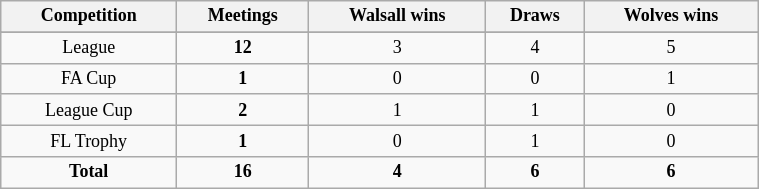<table class="wikitable" style="text-align: center; width: 40%; font-size: 12px">
<tr>
<th><strong>Competition</strong></th>
<th><strong>Meetings</strong></th>
<th><strong>Walsall wins</strong></th>
<th><strong>Draws</strong></th>
<th><strong>Wolves wins</strong></th>
</tr>
<tr>
</tr>
<tr>
<td>League</td>
<td><strong>12</strong></td>
<td>3</td>
<td>4</td>
<td>5</td>
</tr>
<tr>
<td>FA Cup</td>
<td><strong>1</strong></td>
<td>0</td>
<td>0</td>
<td>1</td>
</tr>
<tr>
<td>League Cup</td>
<td><strong>2</strong></td>
<td>1</td>
<td>1</td>
<td>0</td>
</tr>
<tr>
<td>FL Trophy</td>
<td><strong>1</strong></td>
<td>0</td>
<td>1</td>
<td>0</td>
</tr>
<tr>
<td><strong>Total</strong></td>
<td><strong>16</strong></td>
<td><strong>4</strong></td>
<td><strong>6</strong></td>
<td><strong>6</strong></td>
</tr>
</table>
